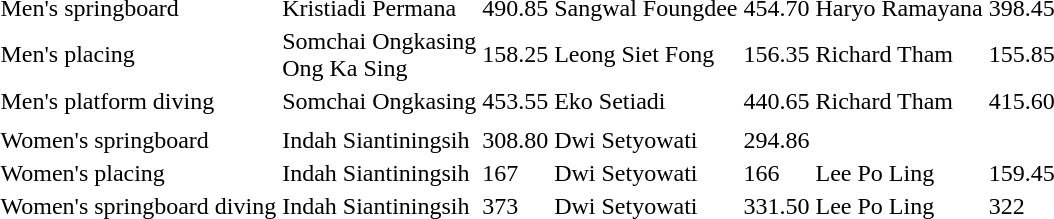<table>
<tr>
<td>Men's springboard</td>
<td> Kristiadi Permana</td>
<td>490.85</td>
<td> Sangwal Foungdee</td>
<td>454.70</td>
<td> Haryo Ramayana</td>
<td>398.45</td>
</tr>
<tr>
<td>Men's placing</td>
<td> Somchai Ongkasing <br>  Ong Ka Sing</td>
<td>158.25</td>
<td> Leong Siet Fong</td>
<td>156.35</td>
<td> Richard Tham</td>
<td>155.85</td>
</tr>
<tr>
<td>Men's platform diving</td>
<td> Somchai Ongkasing</td>
<td>453.55</td>
<td> Eko Setiadi</td>
<td>440.65</td>
<td> Richard Tham</td>
<td>415.60</td>
</tr>
<tr>
<td></td>
<td></td>
<td></td>
</tr>
<tr>
<td>Women's springboard</td>
<td> Indah Siantiningsih</td>
<td>308.80</td>
<td> Dwi Setyowati</td>
<td>294.86</td>
<td></td>
</tr>
<tr>
<td>Women's placing</td>
<td> Indah Siantiningsih</td>
<td>167</td>
<td> Dwi Setyowati</td>
<td>166</td>
<td> Lee Po Ling</td>
<td>159.45</td>
</tr>
<tr>
<td>Women's springboard diving</td>
<td> Indah Siantiningsih</td>
<td>373</td>
<td> Dwi Setyowati</td>
<td>331.50</td>
<td> Lee Po Ling</td>
<td>322</td>
</tr>
</table>
